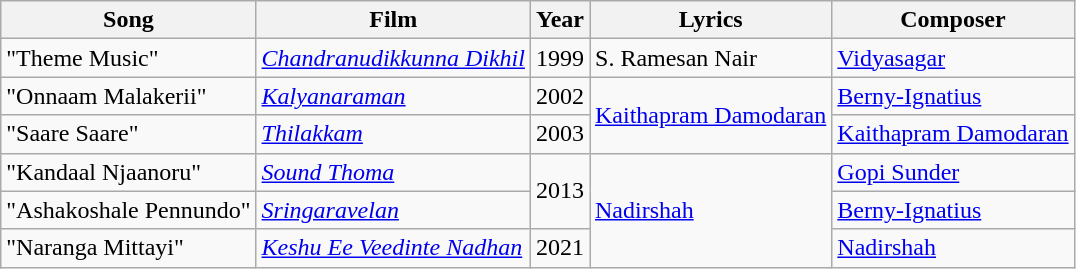<table class="wikitable">
<tr>
<th scope="col">Song</th>
<th scope="col">Film</th>
<th scope="col">Year</th>
<th scope="col">Lyrics</th>
<th scope="col">Composer</th>
</tr>
<tr>
<td>"Theme Music"</td>
<td><em><a href='#'>Chandranudikkunna Dikhil</a></em></td>
<td>1999</td>
<td>S. Ramesan Nair</td>
<td><a href='#'>Vidyasagar</a></td>
</tr>
<tr>
<td>"Onnaam Malakerii"</td>
<td><em><a href='#'>Kalyanaraman</a></em></td>
<td>2002</td>
<td rowspan="2"><a href='#'>Kaithapram Damodaran</a></td>
<td><a href='#'>Berny-Ignatius</a></td>
</tr>
<tr>
<td>"Saare Saare"</td>
<td><em><a href='#'>Thilakkam</a></em></td>
<td>2003</td>
<td><a href='#'>Kaithapram Damodaran</a></td>
</tr>
<tr>
<td>"Kandaal Njaanoru"</td>
<td><em><a href='#'>Sound Thoma</a></em></td>
<td rowspan="2">2013</td>
<td rowspan="3"><a href='#'>Nadirshah</a></td>
<td><a href='#'>Gopi Sunder</a></td>
</tr>
<tr>
<td>"Ashakoshale Pennundo"</td>
<td><em><a href='#'>Sringaravelan</a></em></td>
<td><a href='#'>Berny-Ignatius</a></td>
</tr>
<tr>
<td>"Naranga Mittayi"</td>
<td><em><a href='#'>Keshu Ee Veedinte Nadhan</a></em></td>
<td>2021</td>
<td><a href='#'>Nadirshah</a></td>
</tr>
</table>
